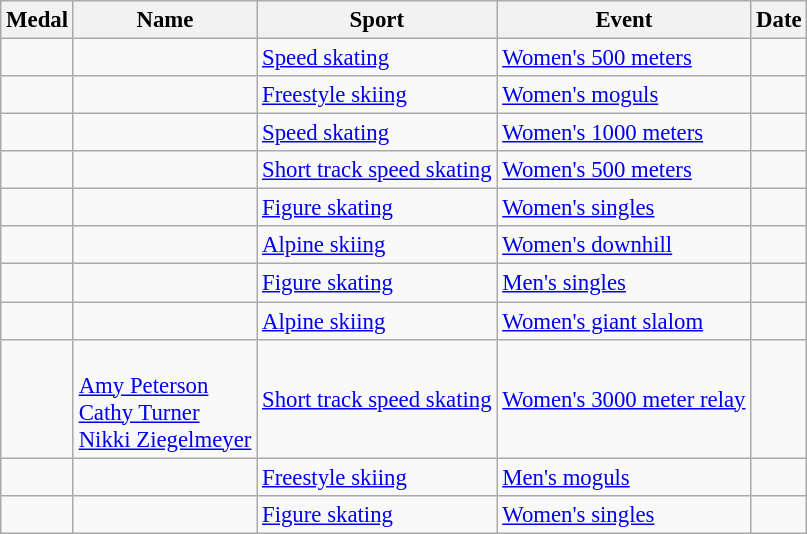<table class="wikitable sortable" style=font-size:95%>
<tr>
<th>Medal</th>
<th>Name</th>
<th>Sport</th>
<th>Event</th>
<th>Date</th>
</tr>
<tr>
<td></td>
<td></td>
<td><a href='#'>Speed skating</a></td>
<td><a href='#'>Women's 500 meters</a></td>
<td></td>
</tr>
<tr>
<td></td>
<td></td>
<td><a href='#'>Freestyle skiing</a></td>
<td><a href='#'>Women's moguls</a></td>
<td></td>
</tr>
<tr>
<td></td>
<td></td>
<td><a href='#'>Speed skating</a></td>
<td><a href='#'>Women's 1000 meters</a></td>
<td></td>
</tr>
<tr>
<td></td>
<td></td>
<td><a href='#'>Short track speed skating</a></td>
<td><a href='#'>Women's 500 meters</a></td>
<td></td>
</tr>
<tr>
<td></td>
<td></td>
<td><a href='#'>Figure skating</a></td>
<td><a href='#'>Women's singles</a></td>
<td></td>
</tr>
<tr>
<td></td>
<td></td>
<td><a href='#'>Alpine skiing</a></td>
<td><a href='#'>Women's downhill</a></td>
<td></td>
</tr>
<tr>
<td></td>
<td></td>
<td><a href='#'>Figure skating</a></td>
<td><a href='#'>Men's singles</a></td>
<td></td>
</tr>
<tr>
<td></td>
<td></td>
<td><a href='#'>Alpine skiing</a></td>
<td><a href='#'>Women's giant slalom</a></td>
<td></td>
</tr>
<tr>
<td></td>
<td><br><a href='#'>Amy Peterson</a><br><a href='#'>Cathy Turner</a><br><a href='#'>Nikki Ziegelmeyer</a></td>
<td><a href='#'>Short track speed skating</a></td>
<td><a href='#'>Women's 3000 meter relay</a></td>
<td></td>
</tr>
<tr>
<td></td>
<td></td>
<td><a href='#'>Freestyle skiing</a></td>
<td><a href='#'>Men's moguls</a></td>
<td></td>
</tr>
<tr>
<td></td>
<td></td>
<td><a href='#'>Figure skating</a></td>
<td><a href='#'>Women's singles</a></td>
<td></td>
</tr>
</table>
